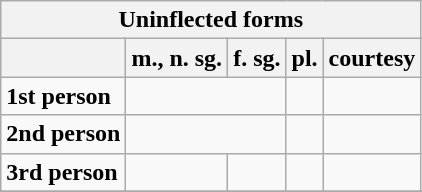<table class="wikitable">
<tr>
<th colspan="5">Uninflected forms</th>
</tr>
<tr>
<th></th>
<th>m., n. sg.</th>
<th>f. sg.</th>
<th>pl.</th>
<th>courtesy</th>
</tr>
<tr>
<td><strong>1st person</strong></td>
<td colspan="2" align="center"></td>
<td></td>
<td></td>
</tr>
<tr>
<td><strong>2nd person</strong></td>
<td colspan="2" align="center"></td>
<td></td>
<td></td>
</tr>
<tr>
<td><strong>3rd person</strong></td>
<td></td>
<td></td>
<td></td>
<td></td>
</tr>
<tr>
</tr>
</table>
